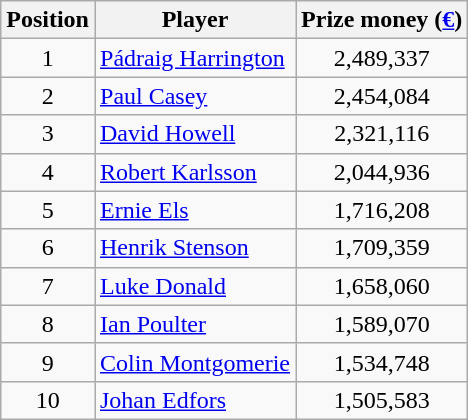<table class="wikitable">
<tr>
<th>Position</th>
<th>Player</th>
<th>Prize money (<a href='#'>€</a>)</th>
</tr>
<tr>
<td align=center>1</td>
<td> <a href='#'>Pádraig Harrington</a></td>
<td align=center>2,489,337</td>
</tr>
<tr>
<td align=center>2</td>
<td> <a href='#'>Paul Casey</a></td>
<td align=center>2,454,084</td>
</tr>
<tr>
<td align=center>3</td>
<td> <a href='#'>David Howell</a></td>
<td align=center>2,321,116</td>
</tr>
<tr>
<td align=center>4</td>
<td> <a href='#'>Robert Karlsson</a></td>
<td align=center>2,044,936</td>
</tr>
<tr>
<td align=center>5</td>
<td> <a href='#'>Ernie Els</a></td>
<td align=center>1,716,208</td>
</tr>
<tr>
<td align=center>6</td>
<td> <a href='#'>Henrik Stenson</a></td>
<td align=center>1,709,359</td>
</tr>
<tr>
<td align=center>7</td>
<td> <a href='#'>Luke Donald</a></td>
<td align=center>1,658,060</td>
</tr>
<tr>
<td align=center>8</td>
<td> <a href='#'>Ian Poulter</a></td>
<td align=center>1,589,070</td>
</tr>
<tr>
<td align=center>9</td>
<td> <a href='#'>Colin Montgomerie</a></td>
<td align=center>1,534,748</td>
</tr>
<tr>
<td align=center>10</td>
<td> <a href='#'>Johan Edfors</a></td>
<td align=center>1,505,583</td>
</tr>
</table>
